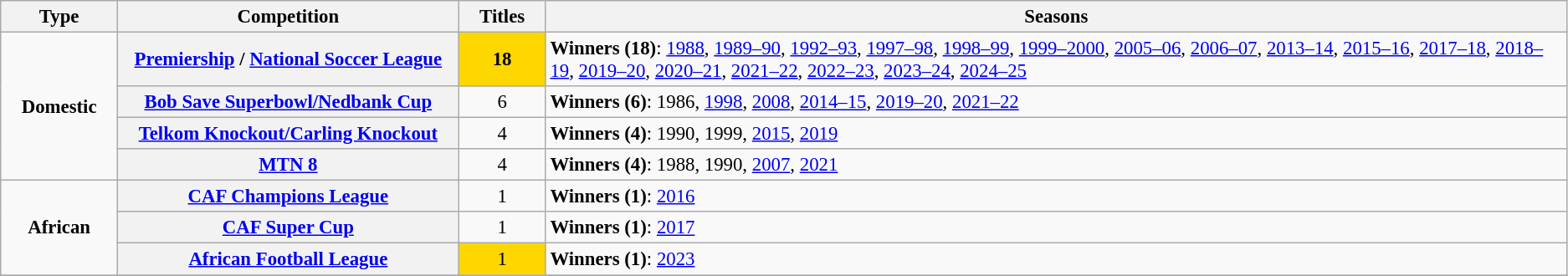<table class="wikitable plainrowheaders" style="font-size:95%; text-align:center;">
<tr>
<th style="width: 1%;">Type</th>
<th style="width: 5%;">Competition</th>
<th style="width: 1%;">Titles</th>
<th style="width: 21%;">Seasons</th>
</tr>
<tr>
<td rowspan="4"><strong>Domestic</strong></td>
<th scope=col><a href='#'>Premiership</a> / <a href='#'>National Soccer League</a></th>
<td bgcolor="gold"><strong>18</strong></td>
<td align="left"><strong>Winners (18)</strong>: <a href='#'>1988</a>, <a href='#'>1989–90</a>, <a href='#'>1992–93</a>, <a href='#'>1997–98</a>, <a href='#'>1998–99</a>, <a href='#'>1999–2000</a>, <a href='#'>2005–06</a>, <a href='#'>2006–07</a>, <a href='#'>2013–14</a>, <a href='#'>2015–16</a>, <a href='#'>2017–18</a>, <a href='#'>2018–19</a>, <a href='#'>2019–20</a>, <a href='#'>2020–21</a>, <a href='#'>2021–22</a>, <a href='#'>2022–23</a>, <a href='#'>2023–24</a>,  <a href='#'>2024–25</a><br></td>
</tr>
<tr>
<th scope=col><a href='#'>Bob Save Superbowl/Nedbank Cup</a></th>
<td align="center">6</td>
<td align="left"><strong>Winners (6)</strong>: 1986, <a href='#'>1998</a>, <a href='#'>2008</a>, <a href='#'>2014–15</a>, <a href='#'>2019–20</a>, <a href='#'>2021–22</a><br></td>
</tr>
<tr>
<th scope=col><a href='#'>Telkom Knockout/Carling Knockout</a></th>
<td align="center">4</td>
<td align="left"><strong>Winners (4)</strong>: 1990, 1999, <a href='#'>2015</a>, <a href='#'>2019</a><br></td>
</tr>
<tr>
<th scope=col><a href='#'>MTN 8</a></th>
<td align="center">4</td>
<td align="left"><strong>Winners (4)</strong>: 1988, 1990, <a href='#'>2007</a>, <a href='#'>2021</a><br></td>
</tr>
<tr>
<td rowspan="3"><strong>African</strong></td>
<th scope=col><a href='#'>CAF Champions League</a></th>
<td align="center">1</td>
<td align="left"><strong>Winners (1)</strong>: <a href='#'>2016</a> <br></td>
</tr>
<tr>
<th scope=col><a href='#'>CAF Super Cup</a></th>
<td align="center">1</td>
<td align="left"><strong>Winners (1)</strong>: <a href='#'>2017</a></td>
</tr>
<tr>
<th scope=col><a href='#'>African Football League</a></th>
<td align="center" bgcolor="gold">1</td>
<td align="left"><strong>Winners (1)</strong>: <a href='#'>2023</a></td>
</tr>
<tr>
</tr>
</table>
